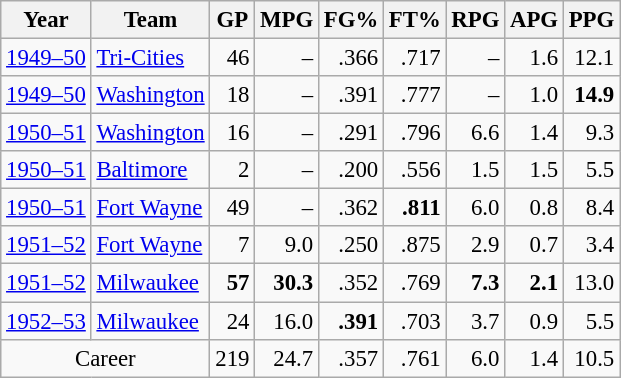<table class="wikitable sortable" style="font-size:95%; text-align:right;">
<tr>
<th>Year</th>
<th>Team</th>
<th>GP</th>
<th>MPG</th>
<th>FG%</th>
<th>FT%</th>
<th>RPG</th>
<th>APG</th>
<th>PPG</th>
</tr>
<tr>
<td style="text-align:left;"><a href='#'>1949–50</a></td>
<td style="text-align:left;"><a href='#'>Tri-Cities</a></td>
<td>46</td>
<td>–</td>
<td>.366</td>
<td>.717</td>
<td>–</td>
<td>1.6</td>
<td>12.1</td>
</tr>
<tr>
<td style="text-align:left;"><a href='#'>1949–50</a></td>
<td style="text-align:left;"><a href='#'>Washington</a></td>
<td>18</td>
<td>–</td>
<td>.391</td>
<td>.777</td>
<td>–</td>
<td>1.0</td>
<td><strong>14.9</strong></td>
</tr>
<tr>
<td style="text-align:left;"><a href='#'>1950–51</a></td>
<td style="text-align:left;"><a href='#'>Washington</a></td>
<td>16</td>
<td>–</td>
<td>.291</td>
<td>.796</td>
<td>6.6</td>
<td>1.4</td>
<td>9.3</td>
</tr>
<tr>
<td style="text-align:left;"><a href='#'>1950–51</a></td>
<td style="text-align:left;"><a href='#'>Baltimore</a></td>
<td>2</td>
<td>–</td>
<td>.200</td>
<td>.556</td>
<td>1.5</td>
<td>1.5</td>
<td>5.5</td>
</tr>
<tr>
<td style="text-align:left;"><a href='#'>1950–51</a></td>
<td style="text-align:left;"><a href='#'>Fort Wayne</a></td>
<td>49</td>
<td>–</td>
<td>.362</td>
<td><strong>.811</strong></td>
<td>6.0</td>
<td>0.8</td>
<td>8.4</td>
</tr>
<tr>
<td style="text-align:left;"><a href='#'>1951–52</a></td>
<td style="text-align:left;"><a href='#'>Fort Wayne</a></td>
<td>7</td>
<td>9.0</td>
<td>.250</td>
<td>.875</td>
<td>2.9</td>
<td>0.7</td>
<td>3.4</td>
</tr>
<tr>
<td style="text-align:left;"><a href='#'>1951–52</a></td>
<td style="text-align:left;"><a href='#'>Milwaukee</a></td>
<td><strong>57</strong></td>
<td><strong>30.3</strong></td>
<td>.352</td>
<td>.769</td>
<td><strong>7.3</strong></td>
<td><strong>2.1</strong></td>
<td>13.0</td>
</tr>
<tr>
<td style="text-align:left;"><a href='#'>1952–53</a></td>
<td style="text-align:left;"><a href='#'>Milwaukee</a></td>
<td>24</td>
<td>16.0</td>
<td><strong>.391</strong></td>
<td>.703</td>
<td>3.7</td>
<td>0.9</td>
<td>5.5</td>
</tr>
<tr>
<td colspan="2" style="text-align:center;">Career</td>
<td>219</td>
<td>24.7</td>
<td>.357</td>
<td>.761</td>
<td>6.0</td>
<td>1.4</td>
<td>10.5</td>
</tr>
</table>
